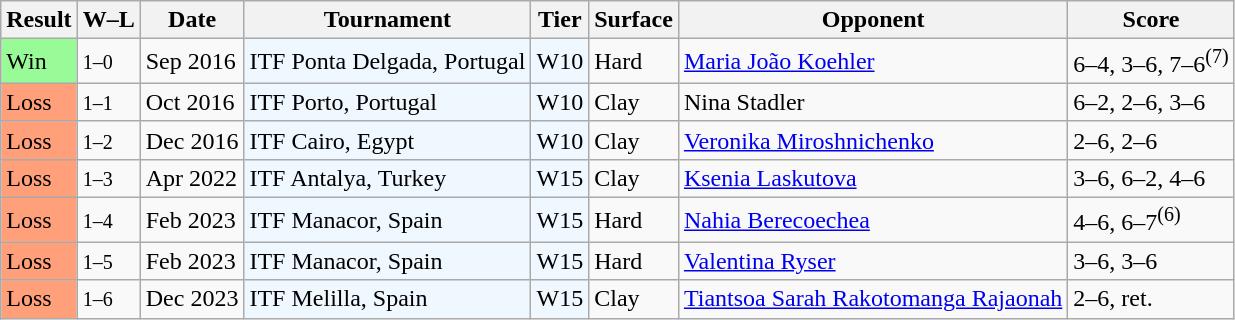<table class="sortable wikitable">
<tr>
<th>Result</th>
<th class=unsortable>W–L</th>
<th>Date</th>
<th>Tournament</th>
<th>Tier</th>
<th>Surface</th>
<th>Opponent</th>
<th class=unsortable>Score</th>
</tr>
<tr>
<td bgcolor=98fb98>Win</td>
<td><small>1–0</small></td>
<td>Sep 2016</td>
<td bgcolor=f0f8ff>ITF Ponta Delgada, Portugal</td>
<td bgcolor=f0f8ff>W10</td>
<td>Hard</td>
<td> <a href='#'>Maria João Koehler</a></td>
<td>6–4, 3–6, 7–6<sup>(7)</sup></td>
</tr>
<tr>
<td bgcolor=ffa07a>Loss</td>
<td><small>1–1</small></td>
<td>Oct 2016</td>
<td bgcolor=f0f8ff>ITF Porto, Portugal</td>
<td bgcolor=f0f8ff>W10</td>
<td>Clay</td>
<td> Nina Stadler</td>
<td>6–2, 2–6, 3–6</td>
</tr>
<tr>
<td bgcolor=ffa07a>Loss</td>
<td><small>1–2</small></td>
<td>Dec 2016</td>
<td bgcolor=f0f8ff>ITF Cairo, Egypt</td>
<td bgcolor=f0f8ff>W10</td>
<td>Clay</td>
<td> <a href='#'>Veronika Miroshnichenko</a></td>
<td>2–6, 2–6</td>
</tr>
<tr>
<td bgcolor=ffa07a>Loss</td>
<td><small>1–3</small></td>
<td>Apr 2022</td>
<td bgcolor=#f0f8ff>ITF Antalya, Turkey</td>
<td bgcolor=#f0f8ff>W15</td>
<td>Clay</td>
<td> <a href='#'>Ksenia Laskutova</a></td>
<td>3–6, 6–2, 4–6</td>
</tr>
<tr>
<td bgcolor=ffa07a>Loss</td>
<td><small>1–4</small></td>
<td>Feb 2023</td>
<td bgcolor=#f0f8ff>ITF Manacor, Spain</td>
<td bgcolor=#f0f8ff>W15</td>
<td>Hard</td>
<td> <a href='#'>Nahia Berecoechea</a></td>
<td>4–6, 6–7<sup>(6)</sup></td>
</tr>
<tr>
<td bgcolor=ffa07a>Loss</td>
<td><small>1–5</small></td>
<td>Feb 2023</td>
<td bgcolor=#f0f8ff>ITF Manacor, Spain</td>
<td bgcolor=#f0f8ff>W15</td>
<td>Hard</td>
<td> <a href='#'>Valentina Ryser</a></td>
<td>3–6, 3–6</td>
</tr>
<tr>
<td bgcolor=ffa07a>Loss</td>
<td><small>1–6</small></td>
<td>Dec 2023</td>
<td bgcolor=#f0f8ff>ITF Melilla, Spain</td>
<td bgcolor=#f0f8ff>W15</td>
<td>Clay</td>
<td> <a href='#'>Tiantsoa Sarah Rakotomanga Rajaonah</a></td>
<td>2–6, ret.</td>
</tr>
</table>
